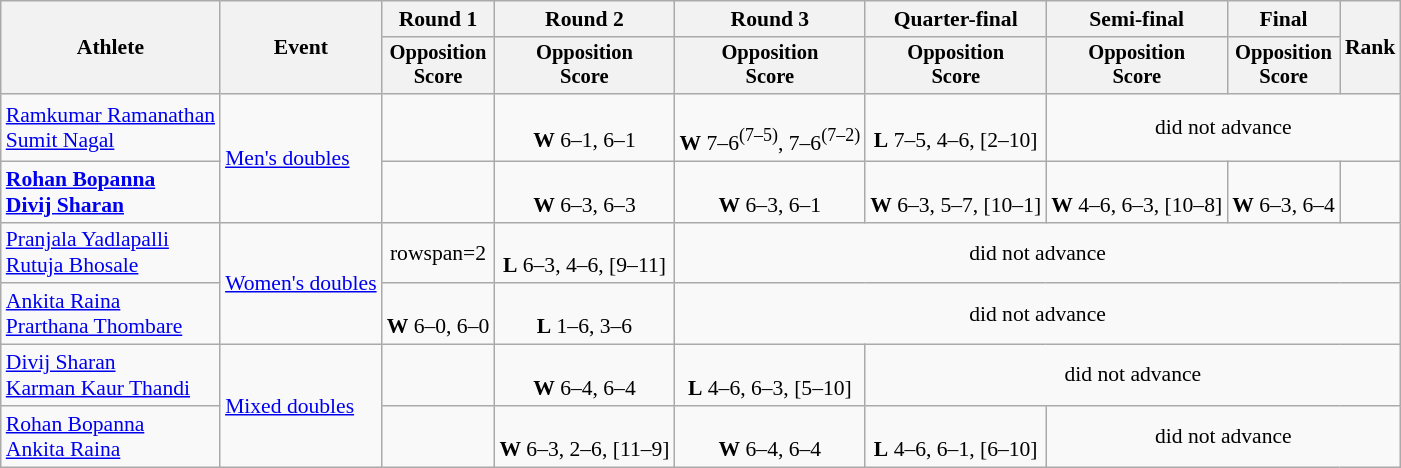<table class=wikitable style="text-align:center; font-size:90%">
<tr>
<th rowspan="2">Athlete</th>
<th rowspan="2">Event</th>
<th>Round 1</th>
<th>Round 2</th>
<th>Round 3</th>
<th>Quarter-final</th>
<th>Semi-final</th>
<th>Final</th>
<th rowspan="2">Rank</th>
</tr>
<tr style="font-size:95%">
<th>Opposition<br>Score</th>
<th>Opposition<br>Score</th>
<th>Opposition<br>Score</th>
<th>Opposition<br>Score</th>
<th>Opposition<br>Score</th>
<th>Opposition<br>Score</th>
</tr>
<tr>
<td align=left><a href='#'>Ramkumar Ramanathan</a><br><a href='#'>Sumit Nagal</a></td>
<td align=left rowspan="2"><a href='#'>Men's doubles</a></td>
<td></td>
<td><br><strong>W</strong> 6–1, 6–1</td>
<td><br><strong>W</strong> 7–6<sup>(7–5)</sup>, 7–6<sup>(7–2)</sup></td>
<td><br><strong>L</strong> 7–5, 4–6, [2–10]</td>
<td colspan="3">did not advance</td>
</tr>
<tr>
<td align=left><strong><a href='#'>Rohan Bopanna</a><br><a href='#'>Divij Sharan</a></strong></td>
<td></td>
<td><br><strong>W</strong> 6–3, 6–3</td>
<td><br><strong>W</strong> 6–3, 6–1</td>
<td><br><strong>W</strong> 6–3, 5–7, [10–1]</td>
<td><br><strong>W</strong> 4–6, 6–3, [10–8]</td>
<td><br> <strong>W</strong> 6–3, 6–4</td>
<td></td>
</tr>
<tr>
<td align=left><a href='#'>Pranjala Yadlapalli</a><br><a href='#'>Rutuja Bhosale</a></td>
<td align=left rowspan="2"><a href='#'>Women's doubles</a></td>
<td>rowspan=2 </td>
<td><br><strong>L</strong> 6–3, 4–6, [9–11]</td>
<td colspan=5>did not advance</td>
</tr>
<tr>
<td align=left><a href='#'>Ankita Raina</a><br><a href='#'>Prarthana Thombare</a></td>
<td><br><strong>W</strong> 6–0, 6–0</td>
<td><br><strong>L</strong> 1–6, 3–6</td>
<td colspan=5>did not advance</td>
</tr>
<tr>
<td align=left><a href='#'>Divij Sharan</a><br><a href='#'>Karman Kaur Thandi</a></td>
<td align=left rowspan=2><a href='#'>Mixed doubles</a></td>
<td></td>
<td><br><strong>W</strong> 6–4, 6–4</td>
<td><br><strong>L</strong> 4–6, 6–3, [5–10]</td>
<td colspan=5>did not advance</td>
</tr>
<tr>
<td align=left><a href='#'>Rohan Bopanna</a><br><a href='#'>Ankita Raina</a></td>
<td></td>
<td><br><strong>W</strong> 6–3, 2–6, [11–9]</td>
<td><br><strong>W</strong> 6–4, 6–4</td>
<td><br><strong>L</strong> 4–6, 6–1, [6–10]</td>
<td colspan="3">did not advance</td>
</tr>
</table>
